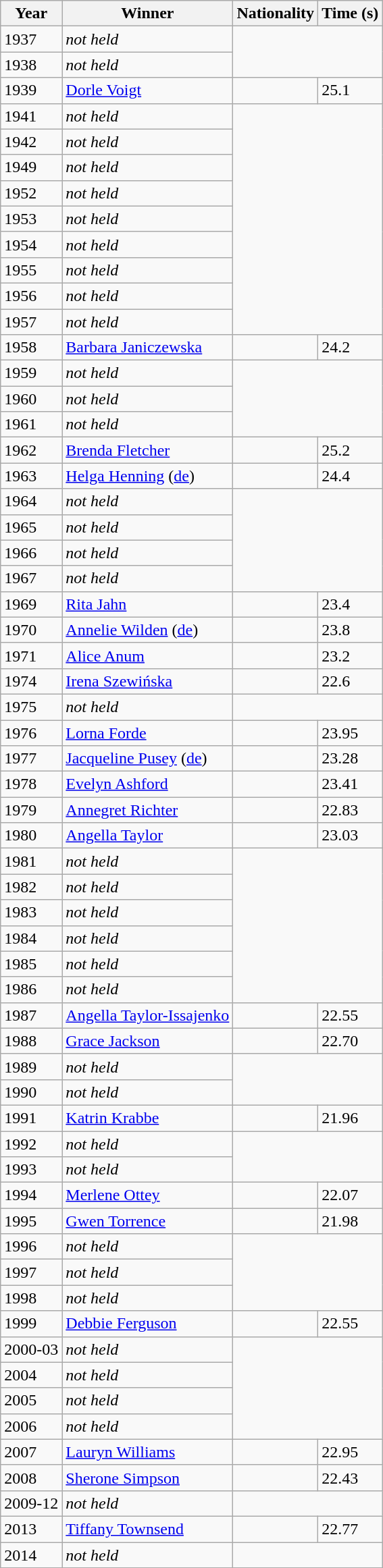<table class="wikitable collapsible collapsed" style="float:left">
<tr>
<th>Year</th>
<th>Winner</th>
<th>Nationality</th>
<th>Time (s)</th>
</tr>
<tr>
<td>1937</td>
<td><em>not held</em></td>
</tr>
<tr>
<td>1938</td>
<td><em>not held</em></td>
</tr>
<tr>
<td>1939</td>
<td><a href='#'>Dorle Voigt</a></td>
<td></td>
<td>25.1</td>
</tr>
<tr>
<td>1941</td>
<td><em>not held</em></td>
</tr>
<tr>
<td>1942</td>
<td><em>not held</em></td>
</tr>
<tr>
<td>1949</td>
<td><em>not held</em></td>
</tr>
<tr>
<td>1952</td>
<td><em>not held</em></td>
</tr>
<tr>
<td>1953</td>
<td><em>not held</em></td>
</tr>
<tr>
<td>1954</td>
<td><em>not held</em></td>
</tr>
<tr>
<td>1955</td>
<td><em>not held</em></td>
</tr>
<tr>
<td>1956</td>
<td><em>not held</em></td>
</tr>
<tr>
<td>1957</td>
<td><em>not held</em></td>
</tr>
<tr>
<td>1958</td>
<td><a href='#'>Barbara Janiczewska</a></td>
<td></td>
<td>24.2</td>
</tr>
<tr>
<td>1959</td>
<td><em>not held</em></td>
</tr>
<tr>
<td>1960</td>
<td><em>not held</em></td>
</tr>
<tr>
<td>1961</td>
<td><em>not held</em></td>
</tr>
<tr>
<td>1962</td>
<td><a href='#'>Brenda Fletcher</a></td>
<td></td>
<td>25.2</td>
</tr>
<tr>
<td>1963</td>
<td><a href='#'>Helga Henning</a> (<a href='#'>de</a>)</td>
<td></td>
<td>24.4</td>
</tr>
<tr>
<td>1964</td>
<td><em>not held</em></td>
</tr>
<tr>
<td>1965</td>
<td><em>not held</em></td>
</tr>
<tr>
<td>1966</td>
<td><em>not held</em></td>
</tr>
<tr>
<td>1967</td>
<td><em>not held</em></td>
</tr>
<tr>
<td>1969</td>
<td><a href='#'>Rita Jahn</a></td>
<td></td>
<td>23.4</td>
</tr>
<tr>
<td>1970</td>
<td><a href='#'>Annelie Wilden</a> (<a href='#'>de</a>)</td>
<td></td>
<td>23.8</td>
</tr>
<tr>
<td>1971</td>
<td><a href='#'>Alice Anum</a></td>
<td></td>
<td>23.2</td>
</tr>
<tr>
<td>1974</td>
<td><a href='#'>Irena Szewińska</a></td>
<td></td>
<td>22.6</td>
</tr>
<tr>
<td>1975</td>
<td><em>not held</em></td>
</tr>
<tr>
<td>1976</td>
<td><a href='#'>Lorna Forde</a></td>
<td></td>
<td>23.95</td>
</tr>
<tr>
<td>1977</td>
<td><a href='#'>Jacqueline Pusey</a> (<a href='#'>de</a>)</td>
<td></td>
<td>23.28</td>
</tr>
<tr>
<td>1978</td>
<td><a href='#'>Evelyn Ashford</a></td>
<td></td>
<td>23.41</td>
</tr>
<tr>
<td>1979</td>
<td><a href='#'>Annegret Richter</a></td>
<td></td>
<td>22.83</td>
</tr>
<tr>
<td>1980</td>
<td><a href='#'>Angella Taylor</a></td>
<td></td>
<td>23.03</td>
</tr>
<tr>
<td>1981</td>
<td><em>not held</em></td>
</tr>
<tr>
<td>1982</td>
<td><em>not held</em></td>
</tr>
<tr>
<td>1983</td>
<td><em>not held</em></td>
</tr>
<tr>
<td>1984</td>
<td><em>not held</em></td>
</tr>
<tr>
<td>1985</td>
<td><em>not held</em></td>
</tr>
<tr>
<td>1986</td>
<td><em>not held</em></td>
</tr>
<tr>
<td>1987</td>
<td><a href='#'>Angella Taylor-Issajenko</a></td>
<td></td>
<td>22.55</td>
</tr>
<tr>
<td>1988</td>
<td><a href='#'>Grace Jackson</a></td>
<td></td>
<td>22.70</td>
</tr>
<tr>
<td>1989</td>
<td><em>not held</em></td>
</tr>
<tr>
<td>1990</td>
<td><em>not held</em></td>
</tr>
<tr>
<td>1991</td>
<td><a href='#'>Katrin Krabbe</a></td>
<td></td>
<td>21.96</td>
</tr>
<tr>
<td>1992</td>
<td><em>not held</em></td>
</tr>
<tr>
<td>1993</td>
<td><em>not held</em></td>
</tr>
<tr>
<td>1994</td>
<td><a href='#'>Merlene Ottey</a></td>
<td></td>
<td>22.07</td>
</tr>
<tr>
<td>1995</td>
<td><a href='#'>Gwen Torrence</a></td>
<td></td>
<td>21.98</td>
</tr>
<tr>
<td>1996</td>
<td><em>not held</em></td>
</tr>
<tr>
<td>1997</td>
<td><em>not held</em></td>
</tr>
<tr>
<td>1998</td>
<td><em>not held</em></td>
</tr>
<tr>
<td>1999</td>
<td><a href='#'>Debbie Ferguson</a></td>
<td></td>
<td>22.55</td>
</tr>
<tr>
<td>2000-03</td>
<td><em>not held</em></td>
</tr>
<tr>
<td>2004</td>
<td><em>not held</em></td>
</tr>
<tr>
<td>2005</td>
<td><em>not held</em></td>
</tr>
<tr>
<td>2006</td>
<td><em>not held</em></td>
</tr>
<tr>
<td>2007</td>
<td><a href='#'>Lauryn Williams</a></td>
<td></td>
<td>22.95</td>
</tr>
<tr>
<td>2008</td>
<td><a href='#'>Sherone Simpson</a></td>
<td></td>
<td>22.43</td>
</tr>
<tr>
<td>2009-12</td>
<td><em>not held</em></td>
</tr>
<tr>
<td>2013</td>
<td><a href='#'>Tiffany Townsend</a></td>
<td></td>
<td>22.77</td>
</tr>
<tr>
<td>2014</td>
<td><em>not held</em></td>
</tr>
<tr>
</tr>
</table>
